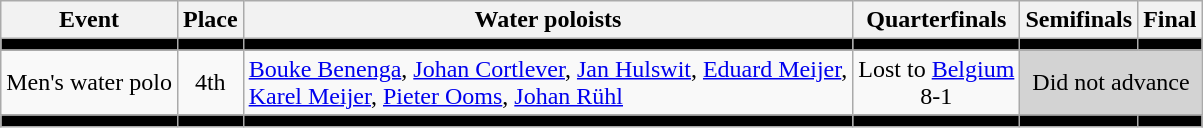<table class=wikitable>
<tr>
<th>Event</th>
<th>Place</th>
<th>Water poloists</th>
<th>Quarterfinals</th>
<th>Semifinals</th>
<th>Final</th>
</tr>
<tr bgcolor=black>
<td></td>
<td></td>
<td></td>
<td></td>
<td></td>
<td></td>
</tr>
<tr align=center>
<td align=left>Men's water polo</td>
<td>4th</td>
<td align=left><a href='#'>Bouke Benenga</a>, <a href='#'>Johan Cortlever</a>, <a href='#'>Jan Hulswit</a>, <a href='#'>Eduard Meijer</a>, <br> <a href='#'>Karel Meijer</a>, <a href='#'>Pieter Ooms</a>, <a href='#'>Johan Rühl</a></td>
<td>Lost to <a href='#'>Belgium</a> <br> 8-1</td>
<td colspan=2 bgcolor=lightgray>Did not advance</td>
</tr>
<tr bgcolor=black>
<td></td>
<td></td>
<td></td>
<td></td>
<td></td>
<td></td>
</tr>
</table>
